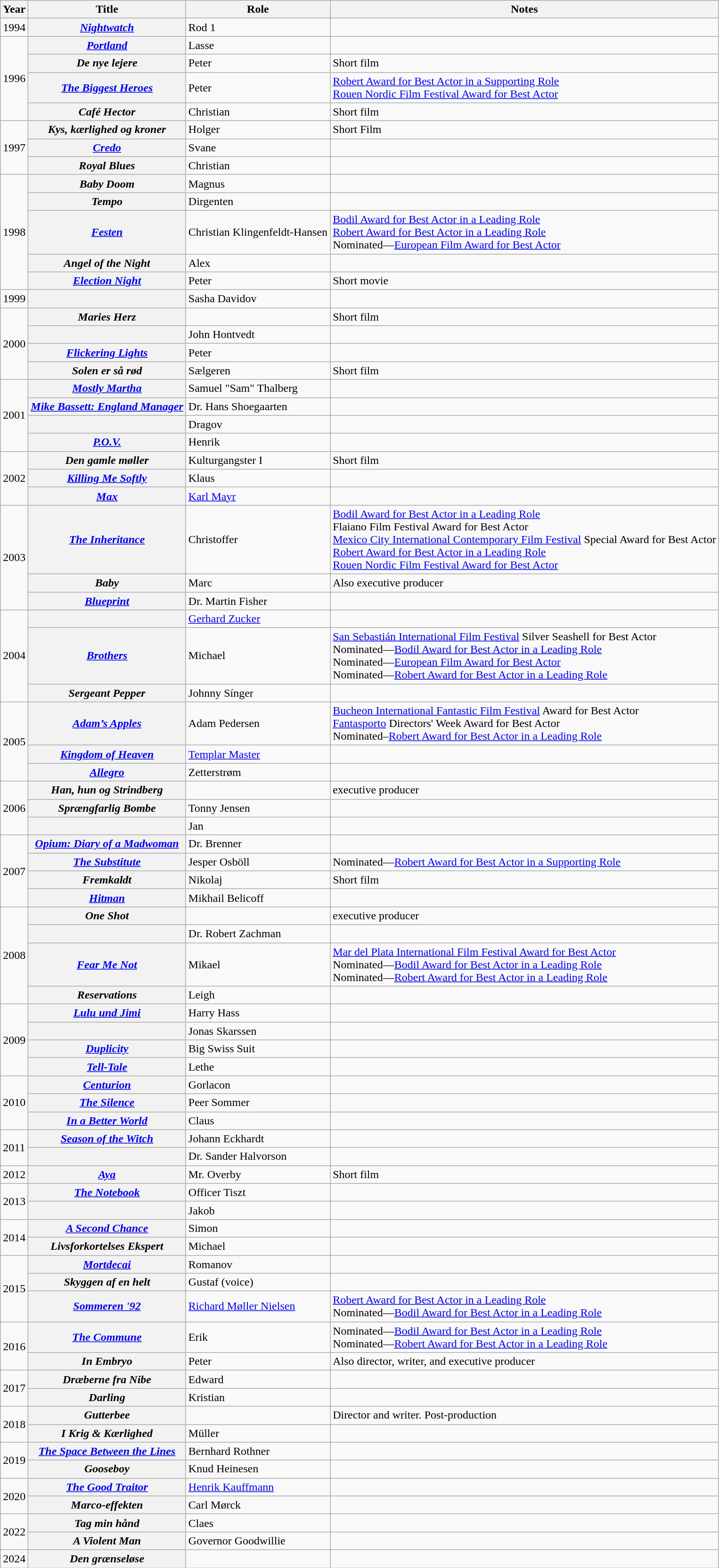<table class="wikitable plainrowheaders sortable">
<tr>
<th scope="col">Year</th>
<th scope="col">Title</th>
<th scope="col">Role</th>
<th scope="col" class="unsortable">Notes</th>
</tr>
<tr>
<td>1994</td>
<th scope="row"><em><a href='#'>Nightwatch</a></em></th>
<td>Rod 1</td>
<td></td>
</tr>
<tr>
<td rowspan="4">1996</td>
<th scope="row"><em><a href='#'>Portland</a></em></th>
<td>Lasse</td>
<td></td>
</tr>
<tr>
<th scope="row"><em>De nye lejere</em></th>
<td>Peter</td>
<td>Short film</td>
</tr>
<tr>
<th scope="row"><em><a href='#'>The Biggest Heroes</a></em></th>
<td>Peter</td>
<td><a href='#'>Robert Award for Best Actor in a Supporting Role</a><br><a href='#'>Rouen Nordic Film Festival Award for Best Actor</a></td>
</tr>
<tr>
<th scope="row"><em>Café Hector</em></th>
<td>Christian</td>
<td>Short film</td>
</tr>
<tr>
<td rowspan="3">1997</td>
<th scope="row"><em>Kys, kærlighed og kroner</em></th>
<td>Holger</td>
<td>Short Film</td>
</tr>
<tr>
<th scope="row"><em><a href='#'>Credo</a></em></th>
<td>Svane</td>
<td></td>
</tr>
<tr>
<th scope="row"><em>Royal Blues</em></th>
<td>Christian</td>
<td></td>
</tr>
<tr>
<td rowspan="5">1998</td>
<th scope="row"><em>Baby Doom</em></th>
<td>Magnus</td>
<td></td>
</tr>
<tr>
<th scope="row"><em>Tempo</em></th>
<td>Dirgenten</td>
<td></td>
</tr>
<tr>
<th scope="row"><em><a href='#'>Festen</a></em></th>
<td>Christian Klingenfeldt-Hansen</td>
<td><a href='#'>Bodil Award for Best Actor in a Leading Role</a><br><a href='#'>Robert Award for Best Actor in a Leading Role</a><br>Nominated—<a href='#'>European Film Award for Best Actor</a></td>
</tr>
<tr>
<th scope="row"><em>Angel of the Night</em></th>
<td>Alex</td>
<td></td>
</tr>
<tr>
<th scope="row"><em><a href='#'>Election Night</a></em></th>
<td>Peter</td>
<td>Short movie</td>
</tr>
<tr>
<td>1999</td>
<th scope="row"><em></em></th>
<td>Sasha Davidov</td>
<td></td>
</tr>
<tr>
<td rowspan="4">2000</td>
<th scope="row"><em>Maries Herz</em></th>
<td></td>
<td>Short film</td>
</tr>
<tr>
<th scope="row"><em></em></th>
<td>John Hontvedt</td>
<td></td>
</tr>
<tr>
<th scope="row"><em><a href='#'>Flickering Lights</a></em></th>
<td>Peter</td>
<td></td>
</tr>
<tr>
<th scope="row"><em>Solen er så rød</em></th>
<td>Sælgeren</td>
<td>Short film</td>
</tr>
<tr>
<td rowspan="4">2001</td>
<th scope="row"><em><a href='#'>Mostly Martha</a></em></th>
<td>Samuel "Sam" Thalberg</td>
<td></td>
</tr>
<tr>
<th scope="row"><em><a href='#'>Mike Bassett: England Manager</a></em></th>
<td>Dr. Hans Shoegaarten</td>
<td></td>
</tr>
<tr>
<th scope="row"><em></em></th>
<td>Dragov</td>
<td></td>
</tr>
<tr>
<th scope="row"><em><a href='#'>P.O.V.</a></em></th>
<td>Henrik</td>
<td></td>
</tr>
<tr>
<td rowspan="3">2002</td>
<th scope="row"><em>Den gamle møller</em></th>
<td>Kulturgangster I</td>
<td>Short film</td>
</tr>
<tr>
<th scope="row"><em><a href='#'>Killing Me Softly</a></em></th>
<td>Klaus</td>
<td></td>
</tr>
<tr>
<th scope="row"><em><a href='#'>Max</a></em></th>
<td><a href='#'>Karl Mayr</a></td>
<td></td>
</tr>
<tr>
<td rowspan="3">2003</td>
<th scope="row"><em><a href='#'>The Inheritance</a></em></th>
<td>Christoffer</td>
<td><a href='#'>Bodil Award for Best Actor in a Leading Role</a><br>Flaiano Film Festival Award for Best Actor<br><a href='#'>Mexico City International Contemporary Film Festival</a> Special Award for Best Actor<br><a href='#'>Robert Award for Best Actor in a Leading Role</a><br><a href='#'>Rouen Nordic Film Festival Award for Best Actor</a></td>
</tr>
<tr>
<th scope="row"><em>Baby</em></th>
<td>Marc</td>
<td>Also executive producer</td>
</tr>
<tr>
<th scope="row"><em><a href='#'>Blueprint</a></em></th>
<td>Dr. Martin Fisher</td>
<td></td>
</tr>
<tr>
<td rowspan="3">2004</td>
<th scope="row"><em></em></th>
<td><a href='#'>Gerhard Zucker</a></td>
<td></td>
</tr>
<tr>
<th scope="row"><em><a href='#'>Brothers</a></em></th>
<td>Michael</td>
<td><a href='#'>San Sebastián International Film Festival</a> Silver Seashell for Best Actor<br>Nominated—<a href='#'>Bodil Award for Best Actor in a Leading Role</a><br>Nominated—<a href='#'>European Film Award for Best Actor</a><br>Nominated—<a href='#'>Robert Award for Best Actor in a Leading Role</a></td>
</tr>
<tr>
<th scope="row"><em>Sergeant Pepper</em></th>
<td>Johnny Sínger</td>
<td></td>
</tr>
<tr>
<td rowspan="3">2005</td>
<th scope="row"><em><a href='#'>Adam’s Apples</a></em></th>
<td>Adam Pedersen</td>
<td><a href='#'>Bucheon International Fantastic Film Festival</a> Award for Best Actor<br><a href='#'>Fantasporto</a> Directors' Week Award for Best Actor<br>Nominated–<a href='#'>Robert Award for Best Actor in a Leading Role</a></td>
</tr>
<tr>
<th scope="row"><em><a href='#'>Kingdom of Heaven</a></em></th>
<td><a href='#'>Templar Master</a></td>
<td></td>
</tr>
<tr>
<th scope="row"><em><a href='#'>Allegro</a></em></th>
<td>Zetterstrøm</td>
<td></td>
</tr>
<tr>
<td rowspan="3">2006</td>
<th scope="row"><em>Han, hun og Strindberg</em></th>
<td></td>
<td>executive producer</td>
</tr>
<tr>
<th scope="row"><em>Sprængfarlig Bombe</em></th>
<td>Tonny Jensen</td>
<td></td>
</tr>
<tr>
<th scope="row"><em></em></th>
<td>Jan</td>
<td></td>
</tr>
<tr>
<td rowspan="4">2007</td>
<th scope="row"><em><a href='#'>Opium: Diary of a Madwoman</a></em></th>
<td>Dr. Brenner</td>
<td></td>
</tr>
<tr>
<th scope="row"><em><a href='#'>The Substitute</a></em></th>
<td>Jesper Osböll</td>
<td>Nominated—<a href='#'>Robert Award for Best Actor in a Supporting Role</a></td>
</tr>
<tr>
<th scope="row"><em>Fremkaldt</em></th>
<td>Nikolaj</td>
<td>Short film</td>
</tr>
<tr>
<th scope="row"><em><a href='#'>Hitman</a></em></th>
<td>Mikhail Belicoff</td>
<td></td>
</tr>
<tr>
<td rowspan="4">2008</td>
<th scope="row"><em>One Shot</em></th>
<td></td>
<td>executive producer</td>
</tr>
<tr>
<th scope="row"><em></em></th>
<td>Dr. Robert Zachman</td>
<td></td>
</tr>
<tr>
<th scope="row"><em><a href='#'>Fear Me Not</a></em></th>
<td>Mikael</td>
<td><a href='#'>Mar del Plata International Film Festival Award for Best Actor</a><br>Nominated—<a href='#'>Bodil Award for Best Actor in a Leading Role</a> <br>Nominated—<a href='#'>Robert Award for Best Actor in a Leading Role</a></td>
</tr>
<tr>
<th scope="row"><em>Reservations</em></th>
<td>Leigh</td>
<td></td>
</tr>
<tr>
<td rowspan="4">2009</td>
<th scope="row"><em><a href='#'>Lulu und Jimi</a></em></th>
<td>Harry Hass</td>
<td></td>
</tr>
<tr>
<th scope="row"><em></em></th>
<td>Jonas Skarssen</td>
<td></td>
</tr>
<tr>
<th scope="row"><em><a href='#'>Duplicity</a></em></th>
<td>Big Swiss Suit</td>
<td></td>
</tr>
<tr>
<th scope="row"><em><a href='#'>Tell-Tale</a></em></th>
<td>Lethe</td>
<td></td>
</tr>
<tr>
<td rowspan="3">2010</td>
<th scope="row"><em><a href='#'>Centurion</a></em></th>
<td>Gorlacon</td>
<td></td>
</tr>
<tr>
<th scope="row"><em><a href='#'>The Silence</a></em></th>
<td>Peer Sommer</td>
<td></td>
</tr>
<tr>
<th scope="row"><em><a href='#'>In a Better World</a></em></th>
<td>Claus</td>
<td></td>
</tr>
<tr>
<td rowspan="2">2011</td>
<th scope="row"><em><a href='#'>Season of the Witch</a></em></th>
<td>Johann Eckhardt</td>
<td></td>
</tr>
<tr>
<th scope="row"><em></em></th>
<td>Dr. Sander Halvorson</td>
<td></td>
</tr>
<tr>
<td>2012</td>
<th scope="row"><em><a href='#'>Aya</a></em></th>
<td>Mr. Overby</td>
<td>Short film</td>
</tr>
<tr>
<td rowspan="2">2013</td>
<th scope="row"><em><a href='#'>The Notebook</a></em></th>
<td>Officer Tiszt</td>
<td></td>
</tr>
<tr>
<th scope="row"><em></em></th>
<td>Jakob</td>
<td></td>
</tr>
<tr>
<td rowspan="2">2014</td>
<th scope="row"><em><a href='#'>A Second Chance</a></em></th>
<td>Simon</td>
<td></td>
</tr>
<tr>
<th scope="row"><em>Livsforkortelses Ekspert</em></th>
<td>Michael</td>
<td></td>
</tr>
<tr>
<td rowspan="3">2015</td>
<th scope="row"><em><a href='#'>Mortdecai</a></em></th>
<td>Romanov</td>
<td></td>
</tr>
<tr>
<th scope="row"><em>Skyggen af en helt</em></th>
<td>Gustaf (voice)</td>
<td></td>
</tr>
<tr>
<th scope="row"><em><a href='#'>Sommeren '92</a></em></th>
<td><a href='#'>Richard Møller Nielsen</a></td>
<td><a href='#'>Robert Award for Best Actor in a Leading Role</a><br>Nominated—<a href='#'>Bodil Award for Best Actor in a Leading Role</a></td>
</tr>
<tr>
<td rowspan="2">2016</td>
<th scope="row"><em><a href='#'>The Commune</a></em></th>
<td>Erik</td>
<td>Nominated—<a href='#'>Bodil Award for Best Actor in a Leading Role</a><br>Nominated—<a href='#'>Robert Award for Best Actor in a Leading Role</a></td>
</tr>
<tr>
<th scope="row"><em>In Embryo</em></th>
<td>Peter</td>
<td>Also director, writer, and executive producer</td>
</tr>
<tr>
<td rowspan="2">2017</td>
<th scope="row"><em>Dræberne fra Nibe</em></th>
<td>Edward</td>
<td></td>
</tr>
<tr>
<th scope="row"><em>Darling</em></th>
<td>Kristian</td>
<td></td>
</tr>
<tr>
<td rowspan="2">2018</td>
<th scope="row"><em>Gutterbee</em></th>
<td></td>
<td>Director and writer. Post-production</td>
</tr>
<tr>
<th scope="row"><em>I Krig & Kærlighed</em></th>
<td>Müller</td>
<td></td>
</tr>
<tr>
<td rowspan="2">2019</td>
<th scope="row"><em><a href='#'>The Space Between the Lines</a></em></th>
<td>Bernhard Rothner</td>
<td></td>
</tr>
<tr>
<th scope="row"><em>Gooseboy</em></th>
<td>Knud Heinesen</td>
<td></td>
</tr>
<tr>
<td rowspan="2">2020</td>
<th scope="row"><em><a href='#'>The Good Traitor</a></em></th>
<td><a href='#'>Henrik Kauffmann</a></td>
<td></td>
</tr>
<tr>
<th scope="row" align="left"><em>Marco-effekten</em></th>
<td>Carl Mørck</td>
<td></td>
</tr>
<tr>
<td rowspan="2">2022</td>
<th scope="row"><em>Tag min hånd</em></th>
<td>Claes</td>
<td></td>
</tr>
<tr>
<th scope="row" align="left"><em>A Violent Man</em></th>
<td>Governor Goodwillie</td>
<td></td>
</tr>
<tr>
<td>2024</td>
<th scope="row"><em>Den grænseløse</em></th>
<td></td>
<td></td>
</tr>
</table>
